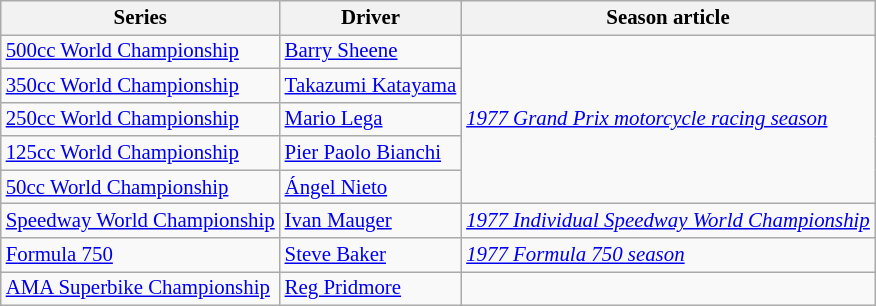<table class="wikitable" style="font-size: 87%;">
<tr>
<th>Series</th>
<th>Driver</th>
<th>Season article</th>
</tr>
<tr>
<td><a href='#'>500cc World Championship</a></td>
<td> <a href='#'>Barry Sheene</a></td>
<td rowspan=5><em><a href='#'>1977 Grand Prix motorcycle racing season</a></em></td>
</tr>
<tr>
<td><a href='#'>350cc World Championship</a></td>
<td> <a href='#'>Takazumi Katayama</a></td>
</tr>
<tr>
<td><a href='#'>250cc World Championship</a></td>
<td> <a href='#'>Mario Lega</a></td>
</tr>
<tr>
<td><a href='#'>125cc World Championship</a></td>
<td> <a href='#'>Pier Paolo Bianchi</a></td>
</tr>
<tr>
<td><a href='#'>50cc World Championship</a></td>
<td> <a href='#'>Ángel Nieto</a></td>
</tr>
<tr>
<td><a href='#'>Speedway World Championship</a></td>
<td> <a href='#'>Ivan Mauger</a></td>
<td><em><a href='#'>1977 Individual Speedway World Championship</a></em></td>
</tr>
<tr>
<td><a href='#'>Formula 750</a></td>
<td> <a href='#'>Steve Baker</a></td>
<td><em><a href='#'>1977 Formula 750 season</a></em></td>
</tr>
<tr>
<td><a href='#'>AMA Superbike Championship</a></td>
<td> <a href='#'>Reg Pridmore</a></td>
<td></td>
</tr>
</table>
